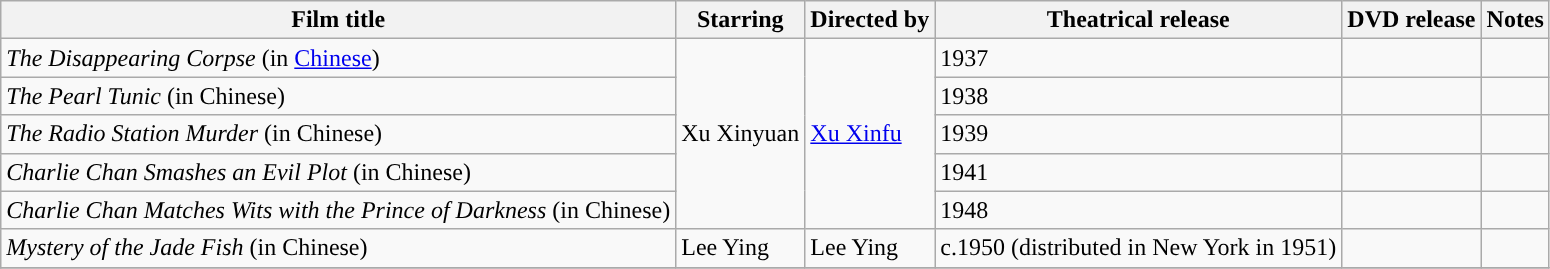<table class="sortable wikitable">
<tr>
<th>Film title</th>
<th>Starring</th>
<th>Directed by</th>
<th>Theatrical release</th>
<th>DVD release</th>
<th class="unsortable">Notes</th>
</tr>
<tr>
<td><em>The Disappearing Corpse</em> (in <a href='#'>Chinese</a>)</td>
<td rowspan=5>Xu Xinyuan</td>
<td rowspan=5><a href='#'>Xu Xinfu</a></td>
<td>1937</td>
<td></td>
<td></td>
</tr>
<tr>
<td><em>The Pearl Tunic</em> (in Chinese)</td>
<td>1938</td>
<td></td>
<td></td>
</tr>
<tr>
<td><em>The Radio Station Murder</em> (in Chinese)</td>
<td>1939</td>
<td></td>
<td></td>
</tr>
<tr>
<td><em>Charlie Chan Smashes an Evil Plot</em> (in Chinese)</td>
<td>1941</td>
<td></td>
<td></td>
</tr>
<tr>
<td><em>Charlie Chan Matches Wits with the Prince of Darkness</em> (in Chinese)</td>
<td>1948</td>
<td></td>
<td></td>
</tr>
<tr>
<td><em>Mystery of the Jade Fish</em> (in Chinese)</td>
<td>Lee Ying</td>
<td>Lee Ying</td>
<td>c.1950 (distributed in New York in 1951)</td>
<td></td>
<td></td>
</tr>
<tr>
</tr>
</table>
